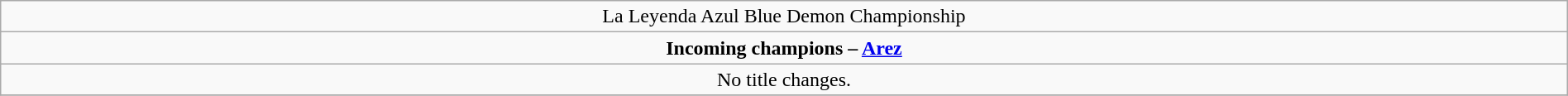<table class="wikitable" style="text-align:center; width:100%;">
<tr>
<td colspan="5" style="text-align: center;">La Leyenda Azul Blue Demon Championship</td>
</tr>
<tr>
<td colspan="5" style="text-align: center;"><strong>Incoming champions – <a href='#'>Arez</a></strong></td>
</tr>
<tr>
<td>No title changes.</td>
</tr>
<tr>
</tr>
</table>
